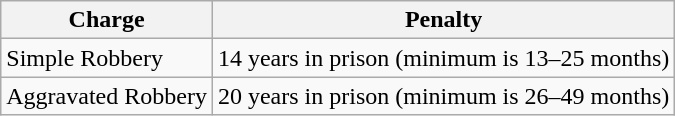<table class="wikitable">
<tr>
<th>Charge</th>
<th>Penalty</th>
</tr>
<tr>
<td>Simple Robbery</td>
<td>14 years in prison (minimum is 13–25 months)</td>
</tr>
<tr>
<td>Aggravated Robbery</td>
<td>20 years in prison (minimum is 26–49 months)</td>
</tr>
</table>
